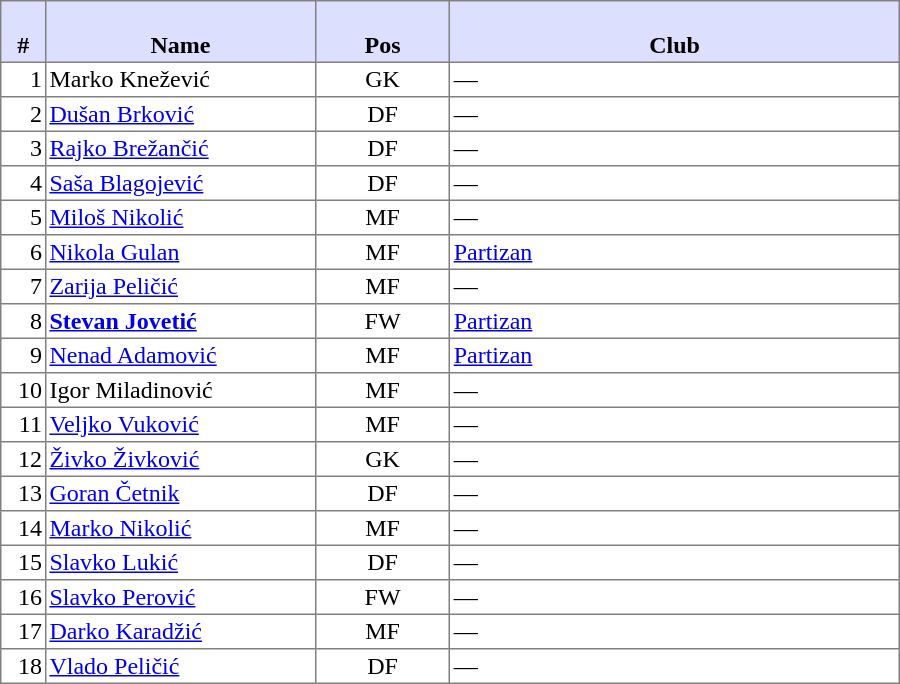<table style=border-collapse:collapse border=1 cellspacing=0 cellpadding=2 width=600>
<tr>
<th bgcolor="#DDDFFF" width="5%"><br> # </th>
<th bgcolor="#DDDFFF" width="30%"><br>Name</th>
<th bgcolor="#DDDFFF" width="15%"><br>Pos</th>
<th bgcolor="#DDDFFF" width="50%"><br>Club</th>
</tr>
<tr>
<td align=right>1</td>
<td>Marko Knežević</td>
<td align=center>GK</td>
<td>—</td>
</tr>
<tr>
<td align=right>2</td>
<td><a href='#'>Dušan Brković</a></td>
<td align=center>DF</td>
<td>—</td>
</tr>
<tr>
<td align=right>3</td>
<td><a href='#'>Rajko Brežančić</a></td>
<td align=center>DF</td>
<td>—</td>
</tr>
<tr>
<td align=right>4</td>
<td><a href='#'>Saša Blagojević</a></td>
<td align=center>DF</td>
<td>—</td>
</tr>
<tr>
<td align=right>5</td>
<td><a href='#'>Miloš Nikolić</a></td>
<td align=center>MF</td>
<td>—</td>
</tr>
<tr>
<td align=right>6</td>
<td><a href='#'>Nikola Gulan</a></td>
<td align=center>MF</td>
<td><a href='#'>Partizan</a> </td>
</tr>
<tr>
<td align=right>7</td>
<td><a href='#'>Zarija Peličić</a></td>
<td align=center>MF</td>
<td>—</td>
</tr>
<tr>
<td align=right>8</td>
<td><strong><a href='#'>Stevan Jovetić</a></strong></td>
<td align=center>FW</td>
<td><a href='#'>Partizan</a> </td>
</tr>
<tr>
<td align=right>9</td>
<td><a href='#'>Nenad Adamović</a></td>
<td align=center>MF</td>
<td><a href='#'>Partizan</a> </td>
</tr>
<tr>
<td align=right>10</td>
<td>Igor Miladinović</td>
<td align=center>MF</td>
<td>—</td>
</tr>
<tr>
<td align=right>11</td>
<td><a href='#'>Veljko Vuković</a></td>
<td align=center>MF</td>
<td>—</td>
</tr>
<tr>
<td align=right>12</td>
<td><a href='#'>Živko Živković</a></td>
<td align=center>GK</td>
<td>—</td>
</tr>
<tr>
<td align=right>13</td>
<td><a href='#'>Goran Četnik</a></td>
<td align=center>DF</td>
<td>—</td>
</tr>
<tr>
<td align=right>14</td>
<td><a href='#'>Marko Nikolić</a></td>
<td align=center>MF</td>
<td>—</td>
</tr>
<tr>
<td align=right>15</td>
<td><a href='#'>Slavko Lukić</a></td>
<td align=center>DF</td>
<td>—</td>
</tr>
<tr>
<td align=right>16</td>
<td><a href='#'>Slavko Perović</a></td>
<td align=center>FW</td>
<td>—</td>
</tr>
<tr>
<td align=right>17</td>
<td><a href='#'>Darko Karadžić</a></td>
<td align=center>MF</td>
<td>—</td>
</tr>
<tr>
<td align=right>18</td>
<td><a href='#'>Vlado Peličić</a></td>
<td align=center>DF</td>
<td>—</td>
</tr>
</table>
